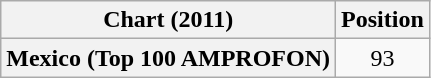<table class="wikitable sortable plainrowheaders">
<tr>
<th style="text-align:center;">Chart (2011)</th>
<th style="text-align:center;">Position</th>
</tr>
<tr>
<th scope="row" style="text-align:left;">Mexico (Top 100 AMPROFON)</th>
<td style="text-align:center;">93</td>
</tr>
</table>
